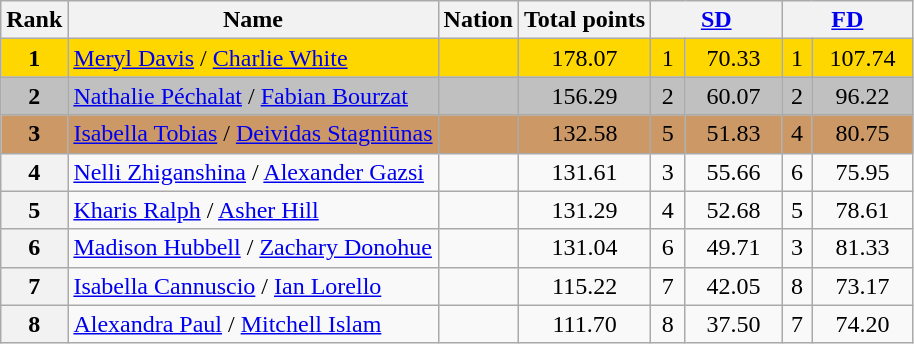<table class="wikitable sortable">
<tr>
<th>Rank</th>
<th>Name</th>
<th>Nation</th>
<th>Total points</th>
<th colspan="2" width="80px"><a href='#'>SD</a></th>
<th colspan="2" width="80px"><a href='#'>FD</a></th>
</tr>
<tr bgcolor="gold">
<td align="center"><strong>1</strong></td>
<td><a href='#'>Meryl Davis</a> / <a href='#'>Charlie White</a></td>
<td></td>
<td align="center">178.07</td>
<td align="center">1</td>
<td align="center">70.33</td>
<td align="center">1</td>
<td align="center">107.74</td>
</tr>
<tr bgcolor="silver">
<td align="center"><strong>2</strong></td>
<td><a href='#'>Nathalie Péchalat</a> / <a href='#'>Fabian Bourzat</a></td>
<td></td>
<td align="center">156.29</td>
<td align="center">2</td>
<td align="center">60.07</td>
<td align="center">2</td>
<td align="center">96.22</td>
</tr>
<tr bgcolor="cc9966">
<td align="center"><strong>3</strong></td>
<td><a href='#'>Isabella Tobias</a> / <a href='#'>Deividas Stagniūnas</a></td>
<td></td>
<td align="center">132.58</td>
<td align="center">5</td>
<td align="center">51.83</td>
<td align="center">4</td>
<td align="center">80.75</td>
</tr>
<tr>
<th>4</th>
<td><a href='#'>Nelli Zhiganshina</a> / <a href='#'>Alexander Gazsi</a></td>
<td></td>
<td align="center">131.61</td>
<td align="center">3</td>
<td align="center">55.66</td>
<td align="center">6</td>
<td align="center">75.95</td>
</tr>
<tr>
<th>5</th>
<td><a href='#'>Kharis Ralph</a> / <a href='#'>Asher Hill</a></td>
<td></td>
<td align="center">131.29</td>
<td align="center">4</td>
<td align="center">52.68</td>
<td align="center">5</td>
<td align="center">78.61</td>
</tr>
<tr>
<th>6</th>
<td><a href='#'>Madison Hubbell</a> / <a href='#'>Zachary Donohue</a></td>
<td></td>
<td align="center">131.04</td>
<td align="center">6</td>
<td align="center">49.71</td>
<td align="center">3</td>
<td align="center">81.33</td>
</tr>
<tr>
<th>7</th>
<td><a href='#'>Isabella Cannuscio</a> / <a href='#'>Ian Lorello</a></td>
<td></td>
<td align="center">115.22</td>
<td align="center">7</td>
<td align="center">42.05</td>
<td align="center">8</td>
<td align="center">73.17</td>
</tr>
<tr>
<th>8</th>
<td><a href='#'>Alexandra Paul</a> / <a href='#'>Mitchell Islam</a></td>
<td></td>
<td align="center">111.70</td>
<td align="center">8</td>
<td align="center">37.50</td>
<td align="center">7</td>
<td align="center">74.20</td>
</tr>
</table>
